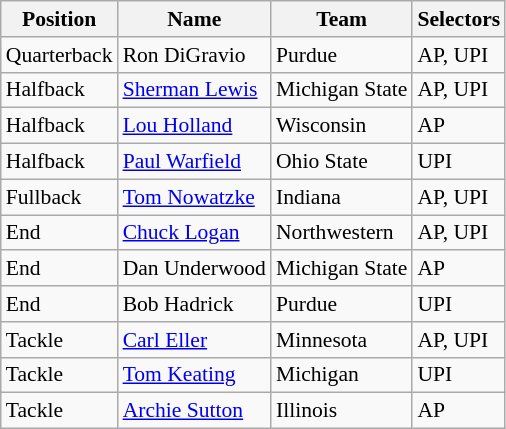<table class="wikitable" style="font-size: 90%">
<tr>
<th>Position</th>
<th>Name</th>
<th>Team</th>
<th>Selectors</th>
</tr>
<tr>
<td>Quarterback</td>
<td>Ron DiGravio</td>
<td>Purdue</td>
<td>AP, UPI</td>
</tr>
<tr>
<td>Halfback</td>
<td><a href='#'>Sherman Lewis</a></td>
<td>Michigan State</td>
<td>AP, UPI</td>
</tr>
<tr>
<td>Halfback</td>
<td><a href='#'>Lou Holland</a></td>
<td>Wisconsin</td>
<td>AP</td>
</tr>
<tr>
<td>Halfback</td>
<td><a href='#'>Paul Warfield</a></td>
<td>Ohio State</td>
<td>UPI</td>
</tr>
<tr>
<td>Fullback</td>
<td><a href='#'>Tom Nowatzke</a></td>
<td>Indiana</td>
<td>AP, UPI</td>
</tr>
<tr>
<td>End</td>
<td><a href='#'>Chuck Logan</a></td>
<td>Northwestern</td>
<td>AP, UPI</td>
</tr>
<tr>
<td>End</td>
<td>Dan Underwood</td>
<td>Michigan State</td>
<td>AP</td>
</tr>
<tr>
<td>End</td>
<td>Bob Hadrick</td>
<td>Purdue</td>
<td>UPI</td>
</tr>
<tr>
<td>Tackle</td>
<td><a href='#'>Carl Eller</a></td>
<td>Minnesota</td>
<td>AP, UPI</td>
</tr>
<tr>
<td>Tackle</td>
<td><a href='#'>Tom Keating</a></td>
<td>Michigan</td>
<td>UPI</td>
</tr>
<tr>
<td>Tackle</td>
<td><a href='#'>Archie Sutton</a></td>
<td>Illinois</td>
<td>AP</td>
</tr>
</table>
